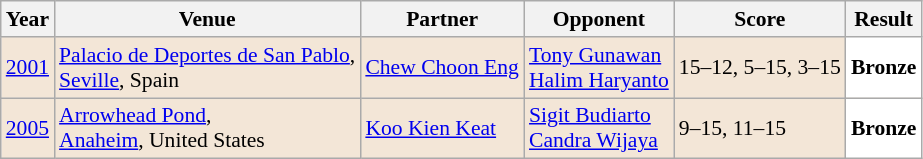<table class="sortable wikitable" style="font-size: 90%;">
<tr>
<th>Year</th>
<th>Venue</th>
<th>Partner</th>
<th>Opponent</th>
<th>Score</th>
<th>Result</th>
</tr>
<tr style="background:#F3E6D7">
<td align="center"><a href='#'>2001</a></td>
<td align="left"><a href='#'>Palacio de Deportes de San Pablo</a>,<br><a href='#'>Seville</a>, Spain</td>
<td align="left"> <a href='#'>Chew Choon Eng</a></td>
<td align="left"> <a href='#'>Tony Gunawan</a><br> <a href='#'>Halim Haryanto</a></td>
<td align="left">15–12, 5–15, 3–15</td>
<td style="text-align:left; background:white"> <strong>Bronze</strong></td>
</tr>
<tr style="background:#F3E6D7">
<td align="center"><a href='#'>2005</a></td>
<td align="left"><a href='#'>Arrowhead Pond</a>,<br><a href='#'>Anaheim</a>, United States</td>
<td align="left"> <a href='#'>Koo Kien Keat</a></td>
<td align="left"> <a href='#'>Sigit Budiarto</a><br> <a href='#'>Candra Wijaya</a></td>
<td align="left">9–15, 11–15</td>
<td style="text-align:left; background:white"> <strong>Bronze</strong></td>
</tr>
</table>
